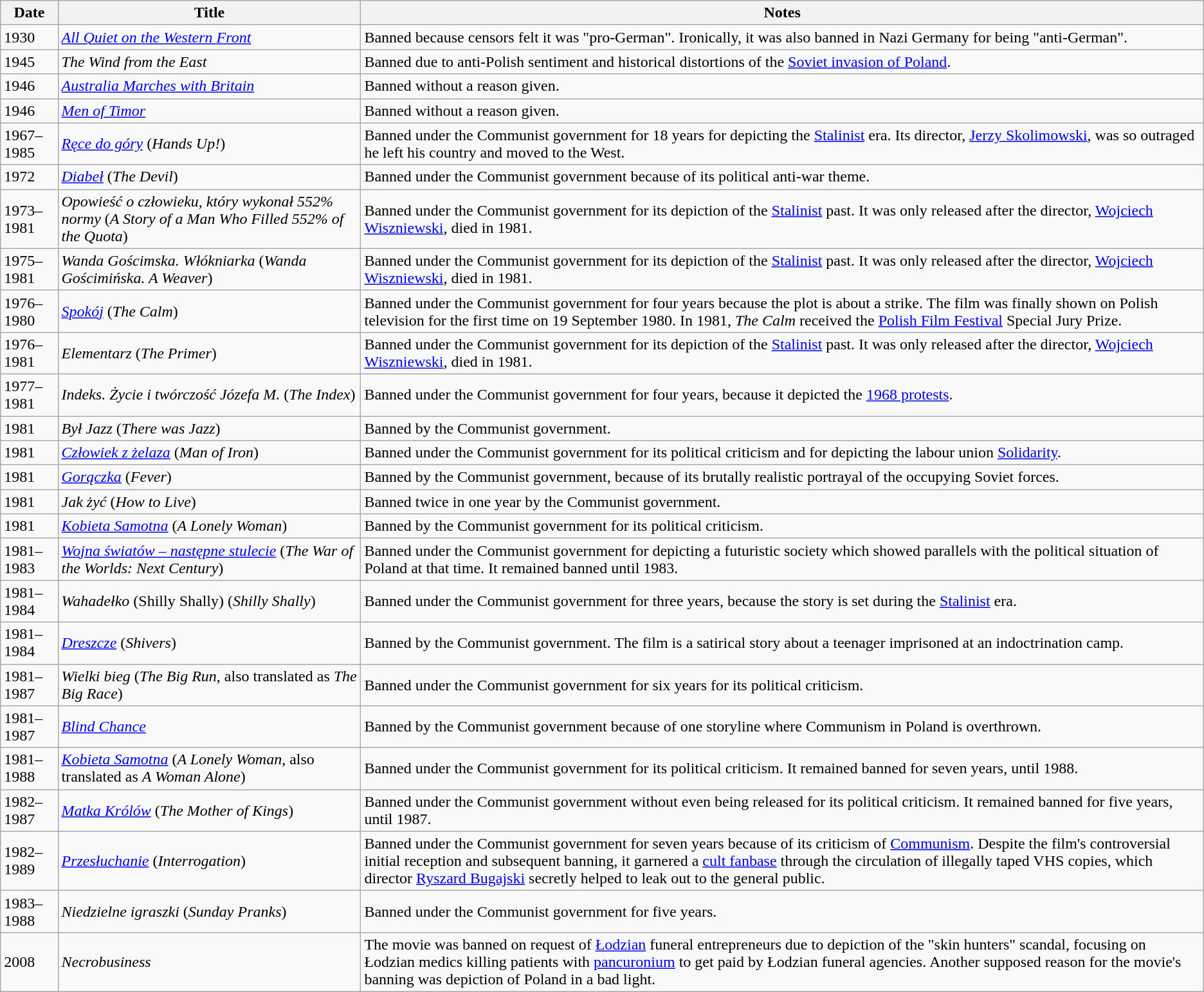<table class="wikitable sortable">
<tr>
<th>Date</th>
<th>Title</th>
<th>Notes</th>
</tr>
<tr>
<td>1930</td>
<td><em><a href='#'>All Quiet on the Western Front</a></em></td>
<td>Banned because censors felt it was "pro-German". Ironically, it was also banned in Nazi Germany for being "anti-German".</td>
</tr>
<tr>
<td>1945</td>
<td><em>The Wind from the East</em></td>
<td>Banned due to anti-Polish sentiment and historical distortions of the <a href='#'>Soviet invasion of Poland</a>.</td>
</tr>
<tr>
<td>1946</td>
<td><em><a href='#'>Australia Marches with Britain</a></em></td>
<td>Banned without a reason given.</td>
</tr>
<tr>
<td>1946</td>
<td><em><a href='#'>Men of Timor</a></em></td>
<td>Banned without a reason given.</td>
</tr>
<tr>
<td>1967–1985</td>
<td><em><a href='#'>Ręce do góry</a></em> (<em>Hands Up!</em>)</td>
<td>Banned under the Communist government for 18 years for depicting the <a href='#'>Stalinist</a> era. Its director, <a href='#'>Jerzy Skolimowski</a>, was so outraged he left his country and moved to the West.</td>
</tr>
<tr>
<td>1972</td>
<td><em><a href='#'>Diabeł</a></em> (<em>The Devil</em>)</td>
<td>Banned under the Communist government because of its political anti-war theme.</td>
</tr>
<tr>
<td>1973–1981</td>
<td><em>Opowieść o człowieku, który wykonał 552% normy</em> (<em>A Story of a Man Who Filled 552% of the Quota</em>)</td>
<td>Banned under the Communist government for its depiction of the <a href='#'>Stalinist</a> past. It was only released after the director, <a href='#'>Wojciech Wiszniewski</a>, died in 1981.</td>
</tr>
<tr>
<td>1975–1981</td>
<td><em>Wanda Gościmska. Włókniarka</em> (<em>Wanda Gościmińska. A Weaver</em>)</td>
<td>Banned under the Communist government for its depiction of the <a href='#'>Stalinist</a> past. It was only released after the director, <a href='#'>Wojciech Wiszniewski</a>, died in 1981.</td>
</tr>
<tr>
<td>1976–1980</td>
<td><em><a href='#'>Spokój</a></em> (<em>The Calm</em>)</td>
<td>Banned under the Communist government for four years because the plot is about a strike. The film was finally shown on Polish television for the first time on 19 September 1980. In 1981, <em>The Calm</em> received the <a href='#'>Polish Film Festival</a> Special Jury Prize.</td>
</tr>
<tr>
<td>1976–1981</td>
<td><em>Elementarz</em> (<em>The Primer</em>)</td>
<td>Banned under the Communist government for its depiction of the <a href='#'>Stalinist</a> past. It was only released after the director, <a href='#'>Wojciech Wiszniewski</a>, died in 1981.</td>
</tr>
<tr>
<td>1977–1981</td>
<td><em>Indeks. Życie i twórczość Józefa M.</em> (<em>The Index</em>)</td>
<td>Banned under the Communist government for four years, because it depicted the <a href='#'>1968 protests</a>.</td>
</tr>
<tr>
<td>1981</td>
<td><em>Był Jazz</em> (<em>There was Jazz</em>)</td>
<td>Banned by the Communist government.</td>
</tr>
<tr>
<td>1981</td>
<td><em><a href='#'>Człowiek z żelaza</a></em> (<em>Man of Iron</em>)</td>
<td>Banned under the Communist government for its political criticism and for depicting the labour union <a href='#'>Solidarity</a>.</td>
</tr>
<tr>
<td>1981</td>
<td><em><a href='#'>Gorączka</a></em> (<em>Fever</em>)</td>
<td>Banned by the Communist government, because of its brutally realistic portrayal of the occupying Soviet forces.</td>
</tr>
<tr>
<td>1981</td>
<td><em>Jak żyć</em> (<em>How to Live</em>)</td>
<td>Banned twice in one year by the Communist government.</td>
</tr>
<tr>
<td>1981</td>
<td><em><a href='#'>Kobieta Samotna</a></em> (<em>A Lonely Woman</em>)</td>
<td>Banned by the Communist government for its political criticism.</td>
</tr>
<tr>
<td>1981–1983</td>
<td><em><a href='#'>Wojna światów – następne stulecie</a></em> (<em>The War of the Worlds: Next Century</em>)</td>
<td>Banned under the Communist government for depicting a futuristic society which showed parallels with the political situation of Poland at that time. It remained banned until 1983.</td>
</tr>
<tr>
<td>1981–1984</td>
<td><em>Wahadełko</em> (Shilly Shally) (<em>Shilly Shally</em>)</td>
<td>Banned under the Communist government for three years, because the story is set during the <a href='#'>Stalinist</a> era.</td>
</tr>
<tr>
<td>1981–1984</td>
<td><em><a href='#'>Dreszcze</a></em> (<em>Shivers</em>)</td>
<td>Banned by the Communist government. The film is a satirical story about a teenager imprisoned at an indoctrination camp.</td>
</tr>
<tr>
<td>1981–1987</td>
<td><em>Wielki bieg</em> (<em>The Big Run</em>, also translated as <em>The Big Race</em>)</td>
<td>Banned under the Communist government for six years for its political criticism.</td>
</tr>
<tr>
<td>1981–1987</td>
<td><em><a href='#'>Blind Chance</a></em></td>
<td>Banned by the Communist government because of one storyline where Communism in Poland is overthrown.</td>
</tr>
<tr>
<td>1981–1988</td>
<td><em><a href='#'>Kobieta Samotna</a></em> (<em>A Lonely Woman</em>, also translated as <em>A Woman Alone</em>)</td>
<td>Banned under the Communist government for its political criticism. It remained banned for seven years, until 1988.</td>
</tr>
<tr>
<td>1982–1987</td>
<td><em><a href='#'>Matka Królów</a></em> (<em>The Mother of Kings</em>)</td>
<td>Banned under the Communist government without even being released for its political criticism. It remained banned for five years, until 1987.</td>
</tr>
<tr>
<td>1982–1989</td>
<td><em><a href='#'>Przesłuchanie</a></em> (<em>Interrogation</em>)</td>
<td>Banned under the Communist government for seven years because of its criticism of <a href='#'>Communism</a>. Despite the film's controversial initial reception and subsequent banning, it garnered a <a href='#'>cult fanbase</a> through the circulation of illegally taped VHS copies, which director <a href='#'>Ryszard Bugajski</a> secretly helped to leak out to the general public.</td>
</tr>
<tr>
<td>1983–1988</td>
<td><em>Niedzielne igraszki</em> (<em>Sunday Pranks</em>)</td>
<td>Banned under the Communist government for five years.</td>
</tr>
<tr>
<td>2008</td>
<td><em>Necrobusiness</em></td>
<td>The movie was banned on request of <a href='#'>Łodzian</a> funeral entrepreneurs due to depiction of the "skin hunters" scandal, focusing on Łodzian medics killing patients with <a href='#'>pancuronium</a> to get paid by Łodzian funeral agencies. Another supposed reason for the movie's banning was depiction of Poland in a bad light.</td>
</tr>
</table>
